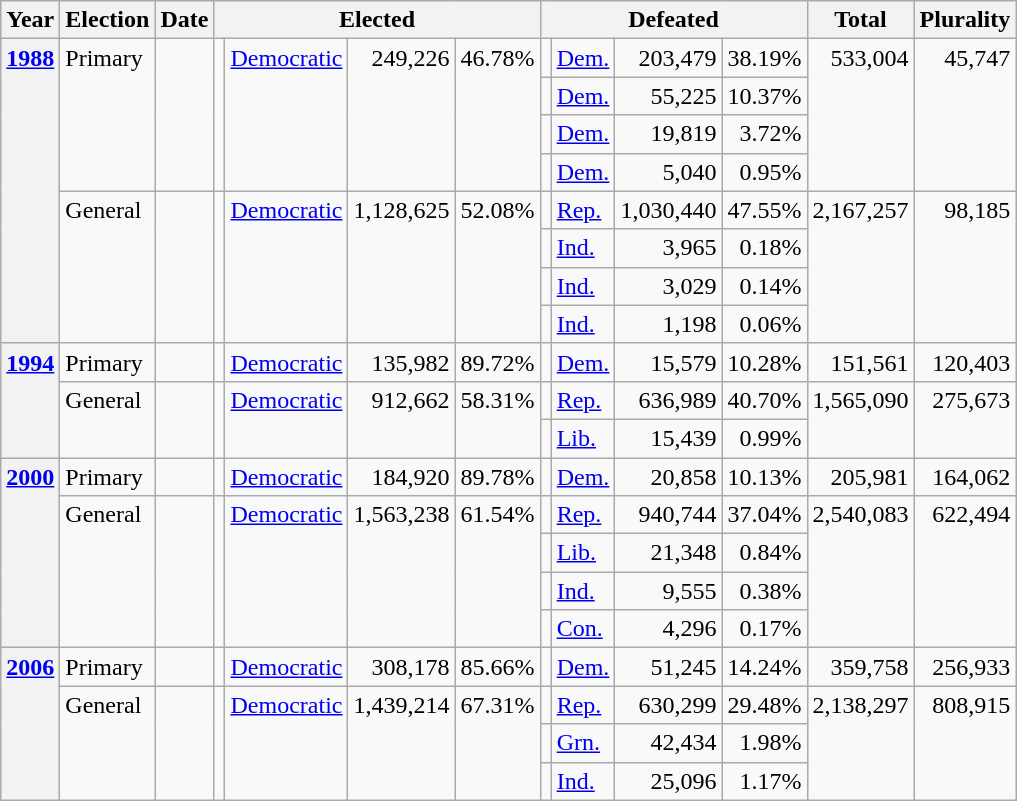<table class=wikitable>
<tr>
<th>Year</th>
<th>Election</th>
<th>Date</th>
<th ! colspan="4">Elected</th>
<th ! colspan="4">Defeated</th>
<th>Total</th>
<th>Plurality</th>
</tr>
<tr>
<th rowspan="8" valign="top"><a href='#'>1988</a></th>
<td rowspan="4" valign="top">Primary</td>
<td rowspan="4" valign="top"></td>
<td rowspan="4" valign="top"></td>
<td rowspan="4" valign="top" ><a href='#'>Democratic</a></td>
<td rowspan="4" valign="top" align="right">249,226</td>
<td rowspan="4" valign="top" align="right">46.78%</td>
<td valign="top"></td>
<td valign="top" ><a href='#'>Dem.</a></td>
<td valign="top" align="right">203,479</td>
<td valign="top" align="right">38.19%</td>
<td rowspan="4" valign="top" align="right">533,004</td>
<td rowspan="4" valign="top" align="right">45,747</td>
</tr>
<tr>
<td valign="top"></td>
<td valign="top" ><a href='#'>Dem.</a></td>
<td valign="top" align="right">55,225</td>
<td valign="top" align="right">10.37%</td>
</tr>
<tr>
<td valign="top"></td>
<td valign="top" ><a href='#'>Dem.</a></td>
<td valign="top" align="right">19,819</td>
<td valign="top" align="right">3.72%</td>
</tr>
<tr>
<td valign="top"></td>
<td valign="top" ><a href='#'>Dem.</a></td>
<td valign="top" align="right">5,040</td>
<td valign="top" align="right">0.95%</td>
</tr>
<tr>
<td rowspan="4" valign="top">General</td>
<td rowspan="4" valign="top"></td>
<td rowspan="4" valign="top"></td>
<td rowspan="4" valign="top" ><a href='#'>Democratic</a></td>
<td rowspan="4" valign="top" align="right">1,128,625</td>
<td rowspan="4" valign="top" align="right">52.08%</td>
<td valign="top"></td>
<td valign="top" ><a href='#'>Rep.</a></td>
<td valign="top" align="right">1,030,440</td>
<td valign="top" align="right">47.55%</td>
<td rowspan="4" valign="top" align="right">2,167,257</td>
<td rowspan="4" valign="top" align="right">98,185</td>
</tr>
<tr>
<td valign="top"></td>
<td valign="top" ><a href='#'>Ind.</a></td>
<td valign="top" align="right">3,965</td>
<td valign="top" align="right">0.18%</td>
</tr>
<tr>
<td valign="top"></td>
<td valign="top" ><a href='#'>Ind.</a></td>
<td valign="top" align="right">3,029</td>
<td valign="top" align="right">0.14%</td>
</tr>
<tr>
<td valign="top"></td>
<td valign="top" ><a href='#'>Ind.</a></td>
<td valign="top" align="right">1,198</td>
<td valign="top" align="right">0.06%</td>
</tr>
<tr>
<th rowspan="3" valign="top"><a href='#'>1994</a></th>
<td valign="top">Primary</td>
<td valign="top"></td>
<td valign="top"></td>
<td valign="top" ><a href='#'>Democratic</a></td>
<td valign="top" align="right">135,982</td>
<td valign="top" align="right">89.72%</td>
<td valign="top"></td>
<td valign="top" ><a href='#'>Dem.</a></td>
<td valign="top" align="right">15,579</td>
<td valign="top" align="right">10.28%</td>
<td valign="top" align="right">151,561</td>
<td valign="top" align="right">120,403</td>
</tr>
<tr>
<td rowspan="2" valign="top">General</td>
<td rowspan="2" valign="top"></td>
<td rowspan="2" valign="top"></td>
<td rowspan="2" valign="top" ><a href='#'>Democratic</a></td>
<td rowspan="2" valign="top" align="right">912,662</td>
<td rowspan="2" valign="top" align="right">58.31%</td>
<td valign="top"></td>
<td valign="top" ><a href='#'>Rep.</a></td>
<td valign="top" align="right">636,989</td>
<td valign="top" align="right">40.70%</td>
<td rowspan="2" valign="top" align="right">1,565,090</td>
<td rowspan="2" valign="top" align="right">275,673</td>
</tr>
<tr>
<td valign="top"></td>
<td valign="top" ><a href='#'>Lib.</a></td>
<td valign="top" align="right">15,439</td>
<td valign="top" align="right">0.99%</td>
</tr>
<tr>
<th rowspan="5" valign="top"><a href='#'>2000</a></th>
<td valign="top">Primary</td>
<td valign="top"></td>
<td valign="top"></td>
<td valign="top" ><a href='#'>Democratic</a></td>
<td valign="top" align="right">184,920</td>
<td valign="top" align="right">89.78%</td>
<td valign="top"></td>
<td valign="top" ><a href='#'>Dem.</a></td>
<td valign="top" align="right">20,858</td>
<td valign="top" align="right">10.13%</td>
<td valign="top" align="right">205,981</td>
<td valign="top" align="right">164,062</td>
</tr>
<tr>
<td rowspan="4" valign="top">General</td>
<td rowspan="4" valign="top"></td>
<td rowspan="4" valign="top"></td>
<td rowspan="4" valign="top" ><a href='#'>Democratic</a></td>
<td rowspan="4" valign="top" align="right">1,563,238</td>
<td rowspan="4" valign="top" align="right">61.54%</td>
<td valign="top"></td>
<td valign="top" ><a href='#'>Rep.</a></td>
<td valign="top" align="right">940,744</td>
<td valign="top" align="right">37.04%</td>
<td rowspan="4" valign="top" align="right">2,540,083</td>
<td rowspan="4" valign="top" align="right">622,494</td>
</tr>
<tr>
<td valign="top"></td>
<td valign="top" ><a href='#'>Lib.</a></td>
<td valign="top" align="right">21,348</td>
<td valign="top" align="right">0.84%</td>
</tr>
<tr>
<td valign="top"></td>
<td valign="top" ><a href='#'>Ind.</a></td>
<td valign="top" align="right">9,555</td>
<td valign="top" align="right">0.38%</td>
</tr>
<tr>
<td valign="top"></td>
<td valign="top" ><a href='#'>Con.</a></td>
<td valign="top" align="right">4,296</td>
<td valign="top" align="right">0.17%</td>
</tr>
<tr>
<th rowspan="4" valign="top"><a href='#'>2006</a></th>
<td valign="top">Primary</td>
<td valign="top"></td>
<td valign="top"></td>
<td valign="top" ><a href='#'>Democratic</a></td>
<td valign="top" align="right">308,178</td>
<td valign="top" align="right">85.66%</td>
<td valign="top"></td>
<td valign="top" ><a href='#'>Dem.</a></td>
<td valign="top" align="right">51,245</td>
<td valign="top" align="right">14.24%</td>
<td valign="top" align="right">359,758</td>
<td valign="top" align="right">256,933</td>
</tr>
<tr>
<td rowspan="3" valign="top">General</td>
<td rowspan="3" valign="top"></td>
<td rowspan="3" valign="top"></td>
<td rowspan="3" valign="top" ><a href='#'>Democratic</a></td>
<td rowspan="3" valign="top" align="right">1,439,214</td>
<td rowspan="3" valign="top" align="right">67.31%</td>
<td valign="top"></td>
<td valign="top" ><a href='#'>Rep.</a></td>
<td valign="top" align="right">630,299</td>
<td valign="top" align="right">29.48%</td>
<td rowspan="3" valign="top" align="right">2,138,297</td>
<td rowspan="3" valign="top" align="right">808,915</td>
</tr>
<tr>
<td valign="top"></td>
<td valign="top" ><a href='#'>Grn.</a></td>
<td valign="top" align="right">42,434</td>
<td valign="top" align="right">1.98%</td>
</tr>
<tr>
<td valign="top"></td>
<td valign="top" ><a href='#'>Ind.</a></td>
<td valign="top" align="right">25,096</td>
<td valign="top" align="right">1.17%</td>
</tr>
</table>
